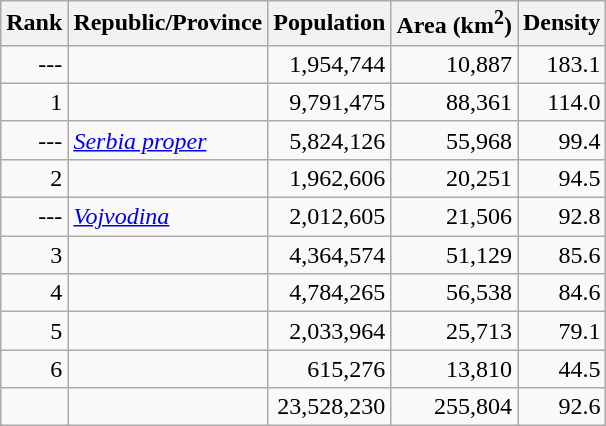<table class="wikitable">
<tr>
<th>Rank</th>
<th>Republic/Province</th>
<th>Population</th>
<th>Area (km<sup>2</sup>)</th>
<th>Density</th>
</tr>
<tr>
<td align=right>---</td>
<td><em></em></td>
<td align=right>1,954,744</td>
<td align=right>10,887</td>
<td align=right>183.1</td>
</tr>
<tr>
<td align=right>1</td>
<td></td>
<td align=right>9,791,475</td>
<td align=right>88,361</td>
<td align=right>114.0</td>
</tr>
<tr>
<td align=right>---</td>
<td> <em><a href='#'>Serbia proper</a></em></td>
<td align=right>5,824,126</td>
<td align=right>55,968</td>
<td align=right>99.4</td>
</tr>
<tr>
<td align=right>2</td>
<td></td>
<td align=right>1,962,606</td>
<td align=right>20,251</td>
<td align=right>94.5</td>
</tr>
<tr>
<td align=right>---</td>
<td><em> <a href='#'>Vojvodina</a></em></td>
<td align=right>2,012,605</td>
<td align=right>21,506</td>
<td align=right>92.8</td>
</tr>
<tr>
<td align=right>3</td>
<td></td>
<td align=right>4,364,574</td>
<td align=right>51,129</td>
<td align=right>85.6</td>
</tr>
<tr>
<td align=right>4</td>
<td></td>
<td align=right>4,784,265</td>
<td align=right>56,538</td>
<td align=right>84.6</td>
</tr>
<tr>
<td align=right>5</td>
<td></td>
<td align=right>2,033,964</td>
<td align=right>25,713</td>
<td align=right>79.1</td>
</tr>
<tr>
<td align=right>6</td>
<td></td>
<td align=right>615,276</td>
<td align=right>13,810</td>
<td align=right>44.5</td>
</tr>
<tr>
<td></td>
<td></td>
<td align=right>23,528,230</td>
<td align=right>255,804</td>
<td align=right>92.6</td>
</tr>
</table>
